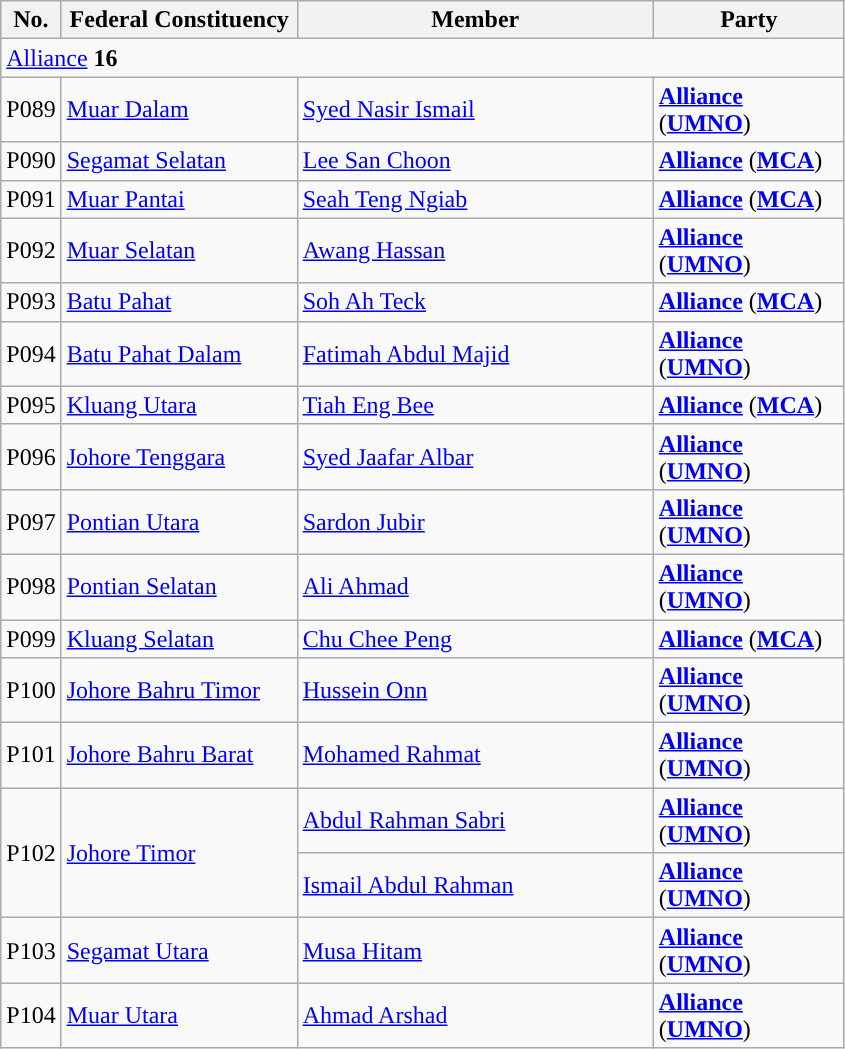<table class="wikitable sortable">
<tr>
<th style="width:30px;">No.</th>
<th style="width:150px;">Federal Constituency</th>
<th style="width:230px;">Member</th>
<th style="width:120px;">Party</th>
</tr>
<tr>
<td colspan="4"><a href='#'>Alliance</a> <strong>16</strong></td>
</tr>
<tr>
<td>P089</td>
<td><a href='#'>Muar Dalam</a></td>
<td><a href='#'>Syed Nasir Ismail</a></td>
<td><strong><a href='#'>Alliance</a></strong> (<strong><a href='#'>UMNO</a></strong>)</td>
</tr>
<tr>
<td>P090</td>
<td><a href='#'>Segamat Selatan</a></td>
<td><a href='#'>Lee San Choon</a></td>
<td><strong><a href='#'>Alliance</a></strong> (<strong><a href='#'>MCA</a></strong>)</td>
</tr>
<tr>
<td>P091</td>
<td><a href='#'>Muar Pantai</a></td>
<td><a href='#'>Seah Teng Ngiab</a></td>
<td><strong><a href='#'>Alliance</a></strong> (<strong><a href='#'>MCA</a></strong>)</td>
</tr>
<tr>
<td>P092</td>
<td><a href='#'>Muar Selatan</a></td>
<td><a href='#'>Awang Hassan</a></td>
<td><strong><a href='#'>Alliance</a></strong> (<strong><a href='#'>UMNO</a></strong>)</td>
</tr>
<tr>
<td>P093</td>
<td><a href='#'>Batu Pahat</a></td>
<td><a href='#'>Soh Ah Teck</a></td>
<td><strong><a href='#'>Alliance</a></strong> (<strong><a href='#'>MCA</a></strong>)</td>
</tr>
<tr>
<td>P094</td>
<td><a href='#'>Batu Pahat Dalam</a></td>
<td><a href='#'>Fatimah Abdul Majid</a></td>
<td><strong><a href='#'>Alliance</a></strong> (<strong><a href='#'>UMNO</a></strong>)</td>
</tr>
<tr>
<td>P095</td>
<td><a href='#'>Kluang Utara</a></td>
<td><a href='#'>Tiah Eng Bee</a></td>
<td><strong><a href='#'>Alliance</a></strong> (<strong><a href='#'>MCA</a></strong>)</td>
</tr>
<tr>
<td>P096</td>
<td><a href='#'>Johore Tenggara</a></td>
<td><a href='#'>Syed Jaafar Albar</a></td>
<td><strong><a href='#'>Alliance</a></strong> (<strong><a href='#'>UMNO</a></strong>)</td>
</tr>
<tr>
<td>P097</td>
<td><a href='#'>Pontian Utara</a></td>
<td><a href='#'>Sardon Jubir</a></td>
<td><strong><a href='#'>Alliance</a></strong> (<strong><a href='#'>UMNO</a></strong>)</td>
</tr>
<tr>
<td>P098</td>
<td><a href='#'>Pontian Selatan</a></td>
<td><a href='#'>Ali Ahmad</a></td>
<td><strong><a href='#'>Alliance</a></strong> (<strong><a href='#'>UMNO</a></strong>)</td>
</tr>
<tr>
<td>P099</td>
<td><a href='#'>Kluang Selatan</a></td>
<td><a href='#'>Chu Chee Peng</a></td>
<td><strong><a href='#'>Alliance</a></strong> (<strong><a href='#'>MCA</a></strong>)</td>
</tr>
<tr>
<td>P100</td>
<td><a href='#'>Johore Bahru Timor</a></td>
<td><a href='#'>Hussein Onn</a></td>
<td><strong><a href='#'>Alliance</a></strong> (<strong><a href='#'>UMNO</a></strong>)</td>
</tr>
<tr>
<td>P101</td>
<td><a href='#'>Johore Bahru Barat</a></td>
<td><a href='#'>Mohamed Rahmat</a></td>
<td><strong><a href='#'>Alliance</a></strong> (<strong><a href='#'>UMNO</a></strong>)</td>
</tr>
<tr>
<td rowspan=2>P102</td>
<td rowspan=2><a href='#'>Johore Timor</a></td>
<td><a href='#'>Abdul Rahman Sabri</a> </td>
<td><strong><a href='#'>Alliance</a></strong> (<strong><a href='#'>UMNO</a></strong>)</td>
</tr>
<tr>
<td><a href='#'>Ismail Abdul Rahman</a> </td>
<td><strong><a href='#'>Alliance</a></strong> (<strong><a href='#'>UMNO</a></strong>)</td>
</tr>
<tr>
<td>P103</td>
<td><a href='#'>Segamat Utara</a></td>
<td><a href='#'>Musa Hitam</a></td>
<td><strong><a href='#'>Alliance</a></strong> (<strong><a href='#'>UMNO</a></strong>)</td>
</tr>
<tr>
<td>P104</td>
<td><a href='#'>Muar Utara</a></td>
<td><a href='#'>Ahmad Arshad</a></td>
<td><strong><a href='#'>Alliance</a></strong> (<strong><a href='#'>UMNO</a></strong>)</td>
</tr>
</table>
